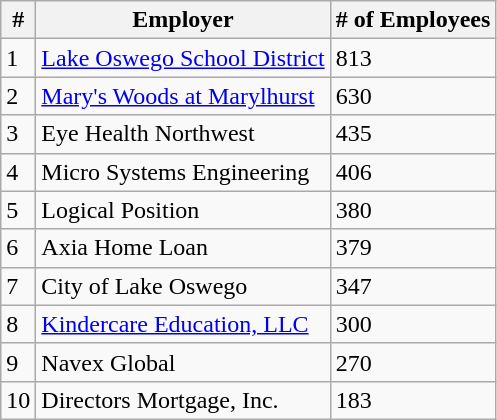<table class="wikitable">
<tr>
<th>#</th>
<th>Employer</th>
<th># of Employees</th>
</tr>
<tr>
<td>1</td>
<td><a href='#'>Lake Oswego School District</a></td>
<td>813</td>
</tr>
<tr>
<td>2</td>
<td><a href='#'>Mary's Woods at Marylhurst</a></td>
<td>630</td>
</tr>
<tr>
<td>3</td>
<td>Eye Health Northwest</td>
<td>435</td>
</tr>
<tr>
<td>4</td>
<td>Micro Systems Engineering</td>
<td>406</td>
</tr>
<tr>
<td>5</td>
<td>Logical Position</td>
<td>380</td>
</tr>
<tr>
<td>6</td>
<td>Axia Home Loan</td>
<td>379</td>
</tr>
<tr>
<td>7</td>
<td>City of Lake Oswego</td>
<td>347</td>
</tr>
<tr>
<td>8</td>
<td><a href='#'>Kindercare Education, LLC</a></td>
<td>300</td>
</tr>
<tr>
<td>9</td>
<td>Navex Global</td>
<td>270</td>
</tr>
<tr>
<td>10</td>
<td>Directors Mortgage, Inc.</td>
<td>183</td>
</tr>
</table>
